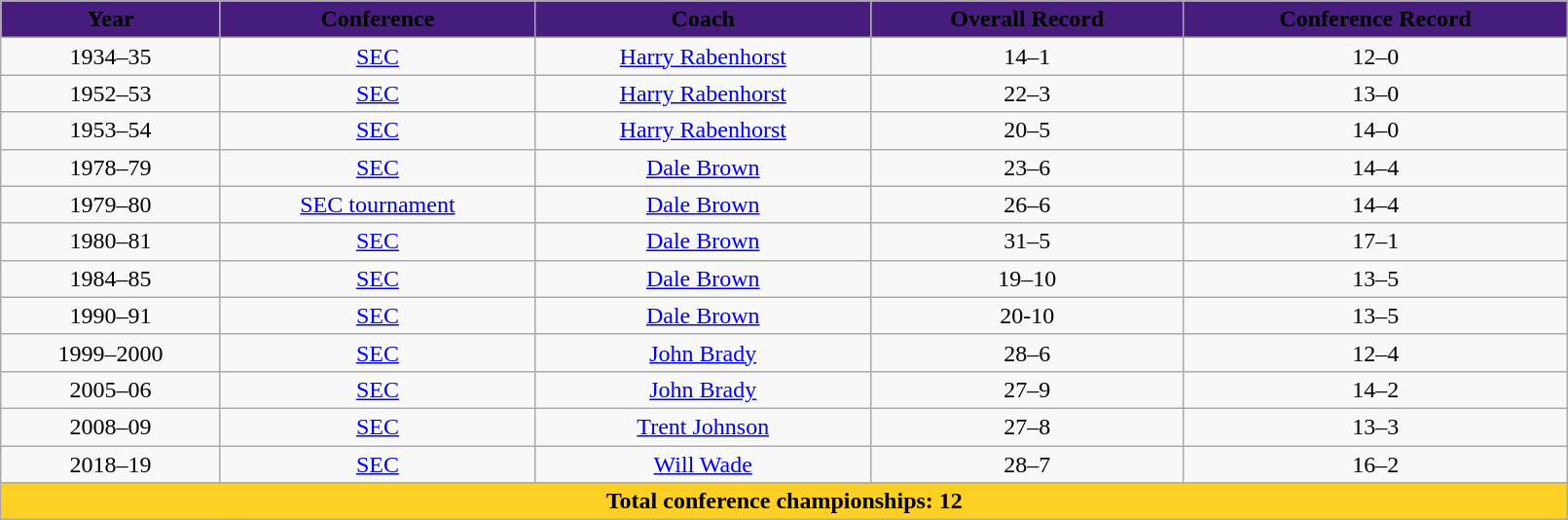<table class="wikitable sortable" style="width:85%;">
<tr>
<th style="background:#461D7C;" align="center"><span>Year</span></th>
<th style="background:#461D7C;" align="center"><span>Conference</span></th>
<th style="background:#461D7C;" align="center"><span>Coach</span></th>
<th style="background:#461D7C;" align="center"><span>Overall Record</span></th>
<th style="background:#461D7C;" align="center"><span>Conference Record</span></th>
</tr>
<tr style="text-align:center;">
<td>1934–35</td>
<td><a href='#'>SEC</a></td>
<td><a href='#'>Harry Rabenhorst</a></td>
<td>14–1</td>
<td>12–0</td>
</tr>
<tr style="text-align:center;">
<td>1952–53</td>
<td><a href='#'>SEC</a></td>
<td><a href='#'>Harry Rabenhorst</a></td>
<td>22–3</td>
<td>13–0</td>
</tr>
<tr style="text-align:center;">
<td>1953–54</td>
<td><a href='#'>SEC</a></td>
<td><a href='#'>Harry Rabenhorst</a></td>
<td>20–5</td>
<td>14–0</td>
</tr>
<tr style="text-align:center;">
<td>1978–79</td>
<td><a href='#'>SEC</a></td>
<td><a href='#'>Dale Brown</a></td>
<td>23–6</td>
<td>14–4</td>
</tr>
<tr style="text-align:center;">
<td>1979–80</td>
<td><a href='#'>SEC tournament</a></td>
<td><a href='#'>Dale Brown</a></td>
<td>26–6</td>
<td>14–4</td>
</tr>
<tr style="text-align:center;">
<td>1980–81</td>
<td><a href='#'>SEC</a></td>
<td><a href='#'>Dale Brown</a></td>
<td>31–5</td>
<td>17–1</td>
</tr>
<tr style="text-align:center;">
<td>1984–85</td>
<td><a href='#'>SEC</a></td>
<td><a href='#'>Dale Brown</a></td>
<td>19–10</td>
<td>13–5</td>
</tr>
<tr style="text-align:center;">
<td>1990–91</td>
<td><a href='#'>SEC</a></td>
<td><a href='#'>Dale Brown</a></td>
<td>20-10</td>
<td>13–5</td>
</tr>
<tr style="text-align:center;">
<td>1999–2000</td>
<td><a href='#'>SEC</a></td>
<td><a href='#'>John Brady</a></td>
<td>28–6</td>
<td>12–4</td>
</tr>
<tr style="text-align:center;">
<td>2005–06</td>
<td><a href='#'>SEC</a></td>
<td><a href='#'>John Brady</a></td>
<td>27–9</td>
<td>14–2</td>
</tr>
<tr style="text-align:center;">
<td>2008–09</td>
<td><a href='#'>SEC</a></td>
<td><a href='#'>Trent Johnson</a></td>
<td>27–8</td>
<td>13–3</td>
</tr>
<tr style="text-align:center;">
<td>2018–19</td>
<td><a href='#'>SEC</a></td>
<td><a href='#'>Will Wade</a></td>
<td>28–7</td>
<td>16–2</td>
</tr>
<tr style="text-align:center; class="sortbottom">
<th style="background:#FDD023; color:#000;" colspan="5">Total conference championships: 12</th>
</tr>
</table>
